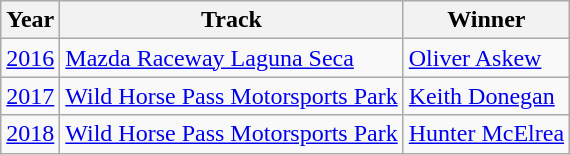<table class="wikitable">
<tr>
<th>Year</th>
<th>Track</th>
<th>Winner</th>
</tr>
<tr>
<td><a href='#'>2016</a></td>
<td><a href='#'>Mazda Raceway Laguna Seca</a></td>
<td> <a href='#'>Oliver Askew</a></td>
</tr>
<tr>
<td><a href='#'>2017</a></td>
<td><a href='#'>Wild Horse Pass Motorsports Park</a></td>
<td> <a href='#'>Keith Donegan</a></td>
</tr>
<tr>
<td><a href='#'>2018</a></td>
<td><a href='#'>Wild Horse Pass Motorsports Park</a></td>
<td> <a href='#'>Hunter McElrea</a></td>
</tr>
</table>
